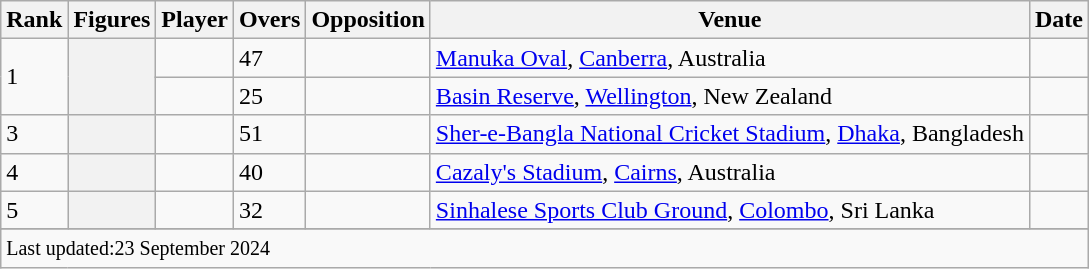<table class="wikitable plainrowheaders sortable">
<tr>
<th scope=col>Rank</th>
<th scope=col>Figures</th>
<th scope=col>Player</th>
<th scope=col>Overs</th>
<th scope=col>Opposition</th>
<th scope=col>Venue</th>
<th scope=col>Date</th>
</tr>
<tr>
<td rowspan=2>1</td>
<th rowspan=2></th>
<td></td>
<td>47</td>
<td></td>
<td><a href='#'>Manuka Oval</a>, <a href='#'>Canberra</a>, Australia</td>
<td></td>
</tr>
<tr>
<td></td>
<td>25</td>
<td></td>
<td><a href='#'>Basin Reserve</a>, <a href='#'>Wellington</a>, New Zealand</td>
<td></td>
</tr>
<tr>
<td>3</td>
<th></th>
<td></td>
<td>51</td>
<td></td>
<td><a href='#'>Sher-e-Bangla National Cricket Stadium</a>, <a href='#'>Dhaka</a>, Bangladesh</td>
<td></td>
</tr>
<tr>
<td>4</td>
<th></th>
<td></td>
<td>40</td>
<td></td>
<td><a href='#'>Cazaly's Stadium</a>, <a href='#'>Cairns</a>, Australia</td>
<td></td>
</tr>
<tr>
<td>5</td>
<th></th>
<td></td>
<td>32</td>
<td></td>
<td><a href='#'>Sinhalese Sports Club Ground</a>, <a href='#'>Colombo</a>, Sri Lanka</td>
<td></td>
</tr>
<tr>
</tr>
<tr class=sortbottom>
<td colspan=7><small>Last updated:23 September 2024</small></td>
</tr>
</table>
